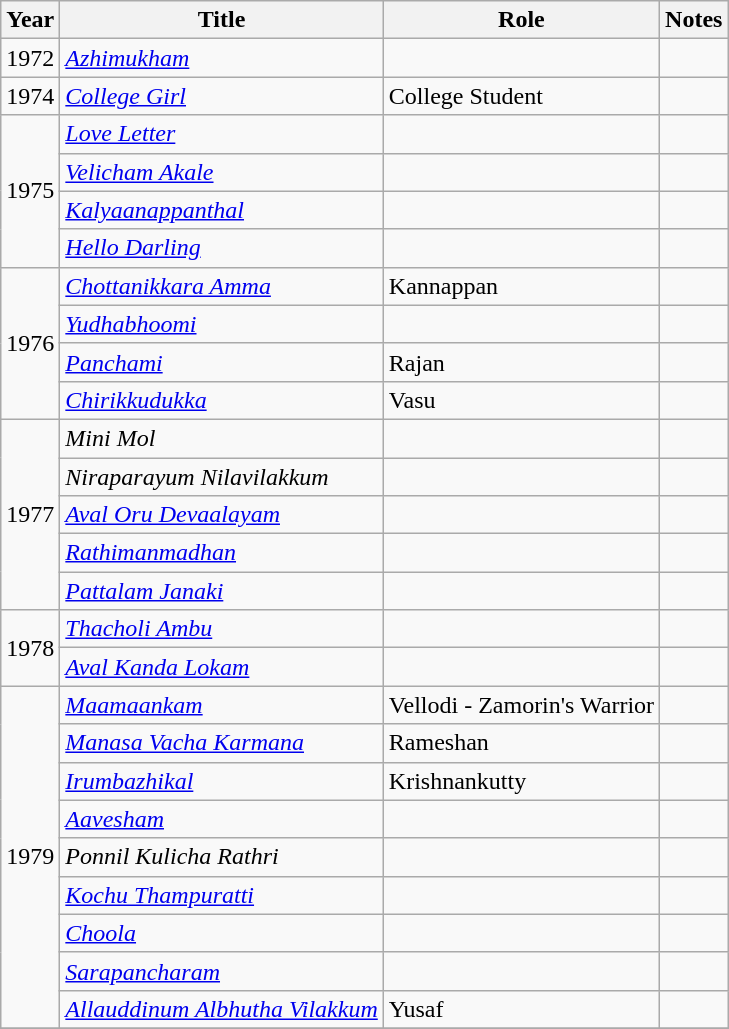<table class="wikitable sortable">
<tr>
<th>Year</th>
<th>Title</th>
<th>Role</th>
<th class="unsortable">Notes</th>
</tr>
<tr>
<td>1972</td>
<td><em><a href='#'>Azhimukham</a></em></td>
<td></td>
<td></td>
</tr>
<tr>
<td>1974</td>
<td><em><a href='#'>College Girl</a></em></td>
<td>College Student</td>
<td></td>
</tr>
<tr>
<td rowspan=4>1975</td>
<td><em><a href='#'>Love Letter</a></em></td>
<td></td>
<td></td>
</tr>
<tr>
<td><em><a href='#'>Velicham Akale</a></em></td>
<td></td>
<td></td>
</tr>
<tr>
<td><em><a href='#'>Kalyaanappanthal</a></em></td>
<td></td>
</tr>
<tr>
<td><em><a href='#'>Hello Darling</a></em></td>
<td></td>
<td></td>
</tr>
<tr>
<td rowspan=4>1976</td>
<td><em><a href='#'>Chottanikkara Amma</a></em></td>
<td>Kannappan</td>
<td></td>
</tr>
<tr>
<td><em><a href='#'>Yudhabhoomi</a></em></td>
<td></td>
<td></td>
</tr>
<tr>
<td><em><a href='#'>Panchami</a></em></td>
<td>Rajan</td>
<td></td>
</tr>
<tr>
<td><em><a href='#'>Chirikkudukka</a></em></td>
<td>Vasu</td>
<td></td>
</tr>
<tr>
<td rowspan=5>1977</td>
<td><em>Mini Mol</em></td>
<td></td>
<td></td>
</tr>
<tr>
<td><em>Niraparayum Nilavilakkum</em></td>
<td></td>
<td></td>
</tr>
<tr>
<td><em><a href='#'>Aval Oru Devaalayam</a></em></td>
<td></td>
<td></td>
</tr>
<tr>
<td><em><a href='#'>Rathimanmadhan</a></em></td>
<td></td>
<td></td>
</tr>
<tr>
<td><em><a href='#'>Pattalam Janaki</a></em></td>
<td></td>
<td></td>
</tr>
<tr>
<td rowspan=2>1978</td>
<td><em><a href='#'>Thacholi Ambu</a></em></td>
<td></td>
<td></td>
</tr>
<tr>
<td><em><a href='#'>Aval Kanda Lokam </a></em></td>
<td></td>
<td></td>
</tr>
<tr>
<td rowspan=9>1979</td>
<td><em><a href='#'>Maamaankam</a></em></td>
<td>Vellodi - Zamorin's Warrior</td>
<td></td>
</tr>
<tr>
<td><em><a href='#'>Manasa Vacha Karmana</a></em></td>
<td>Rameshan</td>
<td></td>
</tr>
<tr>
<td><em><a href='#'>Irumbazhikal</a></em></td>
<td>Krishnankutty</td>
<td></td>
</tr>
<tr>
<td><em><a href='#'>Aavesham</a></em></td>
<td></td>
<td></td>
</tr>
<tr>
<td><em>Ponnil Kulicha Rathri</em></td>
<td></td>
<td></td>
</tr>
<tr>
<td><em><a href='#'>Kochu Thampuratti</a></em></td>
<td></td>
<td></td>
</tr>
<tr>
<td><em><a href='#'>Choola</a></em></td>
<td></td>
<td></td>
</tr>
<tr>
<td><em><a href='#'>Sarapancharam</a></em></td>
<td></td>
<td></td>
</tr>
<tr>
<td><em><a href='#'>Allauddinum Albhutha Vilakkum</a></em></td>
<td>Yusaf</td>
<td></td>
</tr>
<tr>
</tr>
</table>
